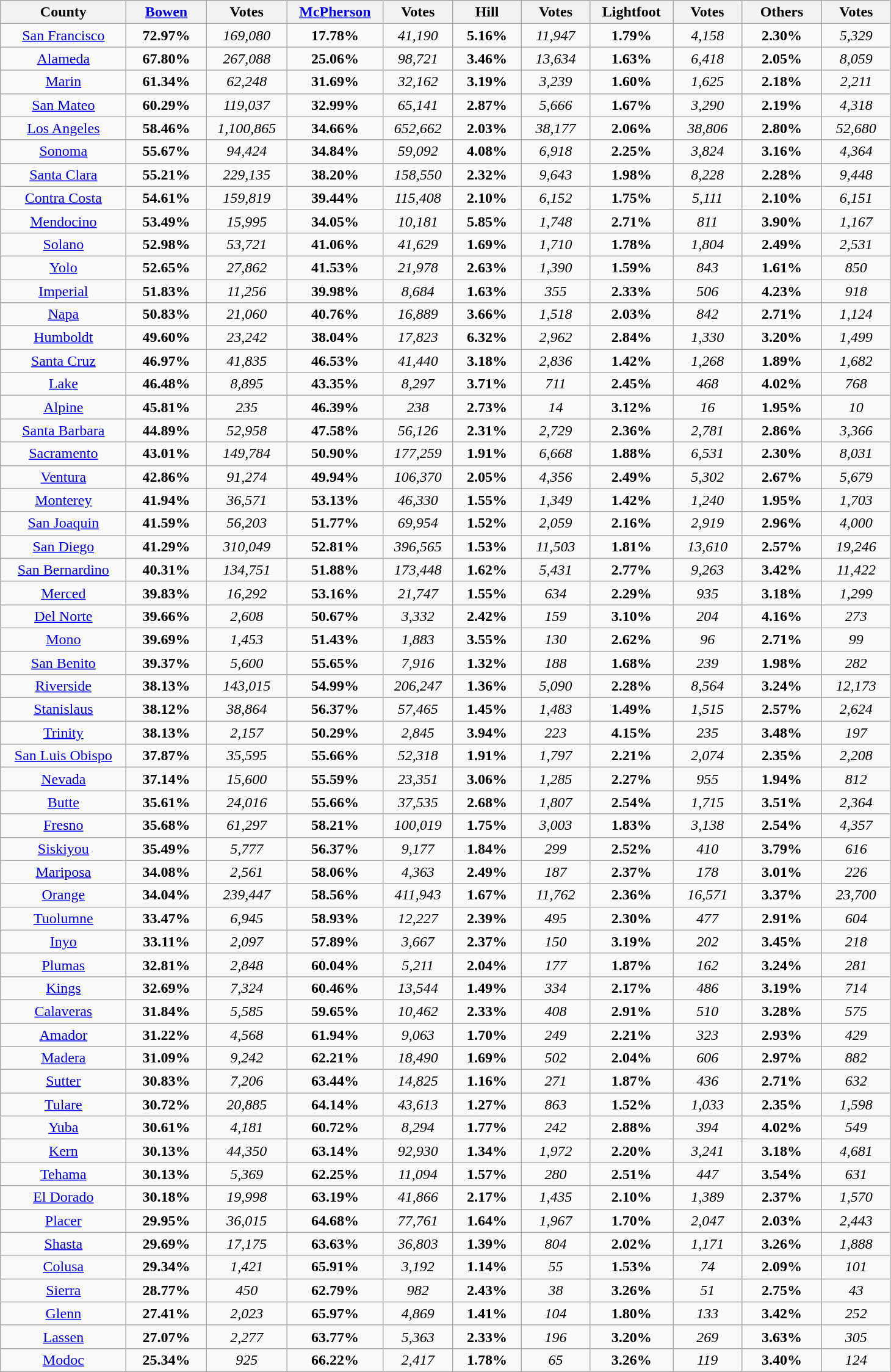<table width="77%" class="wikitable sortable">
<tr>
<th width="11%">County</th>
<th width="7%"><a href='#'>Bowen</a></th>
<th width="6%">Votes</th>
<th width="7%"><a href='#'>McPherson</a></th>
<th width="6%">Votes</th>
<th width="6%">Hill</th>
<th width="6%">Votes</th>
<th width="7%">Lightfoot</th>
<th width="6%">Votes</th>
<th width="7%">Others</th>
<th width="6%">Votes</th>
</tr>
<tr>
<td align="center" ><a href='#'>San Francisco</a></td>
<td align="center"><strong>72.97%</strong></td>
<td align="center"><em>169,080</em></td>
<td align="center"><strong>17.78%</strong></td>
<td align="center"><em>41,190</em></td>
<td align="center"><strong>5.16%</strong></td>
<td align="center"><em>11,947</em></td>
<td align="center"><strong>1.79%</strong></td>
<td align="center"><em>4,158</em></td>
<td align="center"><strong>2.30%</strong></td>
<td align="center"><em>5,329</em></td>
</tr>
<tr>
<td align="center" ><a href='#'>Alameda</a></td>
<td align="center"><strong>67.80%</strong></td>
<td align="center"><em>267,088</em></td>
<td align="center"><strong>25.06%</strong></td>
<td align="center"><em>98,721</em></td>
<td align="center"><strong>3.46%</strong></td>
<td align="center"><em>13,634</em></td>
<td align="center"><strong>1.63%</strong></td>
<td align="center"><em>6,418</em></td>
<td align="center"><strong>2.05%</strong></td>
<td align="center"><em>8,059</em></td>
</tr>
<tr>
<td align="center" ><a href='#'>Marin</a></td>
<td align="center"><strong>61.34%</strong></td>
<td align="center"><em>62,248</em></td>
<td align="center"><strong>31.69%</strong></td>
<td align="center"><em>32,162</em></td>
<td align="center"><strong>3.19%</strong></td>
<td align="center"><em>3,239</em></td>
<td align="center"><strong>1.60%</strong></td>
<td align="center"><em>1,625</em></td>
<td align="center"><strong>2.18%</strong></td>
<td align="center"><em>2,211</em></td>
</tr>
<tr>
<td align="center" ><a href='#'>San Mateo</a></td>
<td align="center"><strong>60.29%</strong></td>
<td align="center"><em>119,037</em></td>
<td align="center"><strong>32.99%</strong></td>
<td align="center"><em>65,141</em></td>
<td align="center"><strong>2.87%</strong></td>
<td align="center"><em>5,666</em></td>
<td align="center"><strong>1.67%</strong></td>
<td align="center"><em>3,290</em></td>
<td align="center"><strong>2.19%</strong></td>
<td align="center"><em>4,318</em></td>
</tr>
<tr>
<td align="center" ><a href='#'>Los Angeles</a></td>
<td align="center"><strong>58.46%</strong></td>
<td align="center"><em>1,100,865</em></td>
<td align="center"><strong>34.66%</strong></td>
<td align="center"><em>652,662</em></td>
<td align="center"><strong>2.03%</strong></td>
<td align="center"><em>38,177</em></td>
<td align="center"><strong>2.06%</strong></td>
<td align="center"><em>38,806</em></td>
<td align="center"><strong>2.80%</strong></td>
<td align="center"><em>52,680</em></td>
</tr>
<tr>
<td align="center" ><a href='#'>Sonoma</a></td>
<td align="center"><strong>55.67%</strong></td>
<td align="center"><em>94,424</em></td>
<td align="center"><strong>34.84%</strong></td>
<td align="center"><em>59,092</em></td>
<td align="center"><strong>4.08%</strong></td>
<td align="center"><em>6,918</em></td>
<td align="center"><strong>2.25%</strong></td>
<td align="center"><em>3,824</em></td>
<td align="center"><strong>3.16%</strong></td>
<td align="center"><em>4,364</em></td>
</tr>
<tr>
<td align="center" ><a href='#'>Santa Clara</a></td>
<td align="center"><strong>55.21%</strong></td>
<td align="center"><em>229,135</em></td>
<td align="center"><strong>38.20%</strong></td>
<td align="center"><em>158,550</em></td>
<td align="center"><strong>2.32%</strong></td>
<td align="center"><em>9,643</em></td>
<td align="center"><strong>1.98%</strong></td>
<td align="center"><em>8,228</em></td>
<td align="center"><strong>2.28%</strong></td>
<td align="center"><em>9,448</em></td>
</tr>
<tr>
<td align="center" ><a href='#'>Contra Costa</a></td>
<td align="center"><strong>54.61%</strong></td>
<td align="center"><em>159,819</em></td>
<td align="center"><strong>39.44%</strong></td>
<td align="center"><em>115,408</em></td>
<td align="center"><strong>2.10%</strong></td>
<td align="center"><em>6,152</em></td>
<td align="center"><strong>1.75%</strong></td>
<td align="center"><em>5,111</em></td>
<td align="center"><strong>2.10%</strong></td>
<td align="center"><em>6,151</em></td>
</tr>
<tr>
<td align="center" ><a href='#'>Mendocino</a></td>
<td align="center"><strong>53.49%</strong></td>
<td align="center"><em>15,995</em></td>
<td align="center"><strong>34.05%</strong></td>
<td align="center"><em>10,181</em></td>
<td align="center"><strong>5.85%</strong></td>
<td align="center"><em>1,748</em></td>
<td align="center"><strong>2.71%</strong></td>
<td align="center"><em>811</em></td>
<td align="center"><strong>3.90%</strong></td>
<td align="center"><em>1,167</em></td>
</tr>
<tr>
<td align="center" ><a href='#'>Solano</a></td>
<td align="center"><strong>52.98%</strong></td>
<td align="center"><em>53,721</em></td>
<td align="center"><strong>41.06%</strong></td>
<td align="center"><em>41,629</em></td>
<td align="center"><strong>1.69%</strong></td>
<td align="center"><em>1,710</em></td>
<td align="center"><strong>1.78%</strong></td>
<td align="center"><em>1,804</em></td>
<td align="center"><strong>2.49%</strong></td>
<td align="center"><em>2,531</em></td>
</tr>
<tr>
<td align="center" ><a href='#'>Yolo</a></td>
<td align="center"><strong>52.65%</strong></td>
<td align="center"><em>27,862</em></td>
<td align="center"><strong>41.53%</strong></td>
<td align="center"><em>21,978</em></td>
<td align="center"><strong>2.63%</strong></td>
<td align="center"><em>1,390</em></td>
<td align="center"><strong>1.59%</strong></td>
<td align="center"><em>843</em></td>
<td align="center"><strong>1.61%</strong></td>
<td align="center"><em>850</em></td>
</tr>
<tr>
<td align="center" ><a href='#'>Imperial</a></td>
<td align="center"><strong>51.83%</strong></td>
<td align="center"><em>11,256</em></td>
<td align="center"><strong>39.98%</strong></td>
<td align="center"><em>8,684</em></td>
<td align="center"><strong>1.63%</strong></td>
<td align="center"><em>355</em></td>
<td align="center"><strong>2.33%</strong></td>
<td align="center"><em>506</em></td>
<td align="center"><strong>4.23%</strong></td>
<td align="center"><em>918</em></td>
</tr>
<tr>
<td align="center" ><a href='#'>Napa</a></td>
<td align="center"><strong>50.83%</strong></td>
<td align="center"><em>21,060</em></td>
<td align="center"><strong>40.76%</strong></td>
<td align="center"><em>16,889</em></td>
<td align="center"><strong>3.66%</strong></td>
<td align="center"><em>1,518</em></td>
<td align="center"><strong>2.03%</strong></td>
<td align="center"><em>842</em></td>
<td align="center"><strong>2.71%</strong></td>
<td align="center"><em>1,124</em></td>
</tr>
<tr>
<td align="center" ><a href='#'>Humboldt</a></td>
<td align="center"><strong>49.60%</strong></td>
<td align="center"><em>23,242</em></td>
<td align="center"><strong>38.04%</strong></td>
<td align="center"><em>17,823</em></td>
<td align="center"><strong>6.32%</strong></td>
<td align="center"><em>2,962</em></td>
<td align="center"><strong>2.84%</strong></td>
<td align="center"><em>1,330</em></td>
<td align="center"><strong>3.20%</strong></td>
<td align="center"><em>1,499</em></td>
</tr>
<tr>
<td align="center" ><a href='#'>Santa Cruz</a></td>
<td align="center"><strong>46.97%</strong></td>
<td align="center"><em>41,835</em></td>
<td align="center"><strong>46.53%</strong></td>
<td align="center"><em>41,440</em></td>
<td align="center"><strong>3.18%</strong></td>
<td align="center"><em>2,836</em></td>
<td align="center"><strong>1.42%</strong></td>
<td align="center"><em>1,268</em></td>
<td align="center"><strong>1.89%</strong></td>
<td align="center"><em>1,682</em></td>
</tr>
<tr>
<td align="center" ><a href='#'>Lake</a></td>
<td align="center"><strong>46.48%</strong></td>
<td align="center"><em>8,895</em></td>
<td align="center"><strong>43.35%</strong></td>
<td align="center"><em>8,297</em></td>
<td align="center"><strong>3.71%</strong></td>
<td align="center"><em>711</em></td>
<td align="center"><strong>2.45%</strong></td>
<td align="center"><em>468</em></td>
<td align="center"><strong>4.02%</strong></td>
<td align="center"><em>768</em></td>
</tr>
<tr>
<td align="center" ><a href='#'>Alpine</a></td>
<td align="center"><strong>45.81%</strong></td>
<td align="center"><em>235</em></td>
<td align="center"><strong>46.39%</strong></td>
<td align="center"><em>238</em></td>
<td align="center"><strong>2.73%</strong></td>
<td align="center"><em>14</em></td>
<td align="center"><strong>3.12%</strong></td>
<td align="center"><em>16</em></td>
<td align="center"><strong>1.95%</strong></td>
<td align="center"><em>10</em></td>
</tr>
<tr>
<td align="center" ><a href='#'>Santa Barbara</a></td>
<td align="center"><strong>44.89%</strong></td>
<td align="center"><em>52,958</em></td>
<td align="center"><strong>47.58%</strong></td>
<td align="center"><em>56,126</em></td>
<td align="center"><strong>2.31%</strong></td>
<td align="center"><em>2,729</em></td>
<td align="center"><strong>2.36%</strong></td>
<td align="center"><em>2,781</em></td>
<td align="center"><strong>2.86%</strong></td>
<td align="center"><em>3,366</em></td>
</tr>
<tr>
<td align="center" ><a href='#'>Sacramento</a></td>
<td align="center"><strong>43.01%</strong></td>
<td align="center"><em>149,784</em></td>
<td align="center"><strong>50.90%</strong></td>
<td align="center"><em>177,259</em></td>
<td align="center"><strong>1.91%</strong></td>
<td align="center"><em>6,668</em></td>
<td align="center"><strong>1.88%</strong></td>
<td align="center"><em>6,531</em></td>
<td align="center"><strong>2.30%</strong></td>
<td align="center"><em>8,031</em></td>
</tr>
<tr>
<td align="center" ><a href='#'>Ventura</a></td>
<td align="center"><strong>42.86%</strong></td>
<td align="center"><em>91,274</em></td>
<td align="center"><strong>49.94%</strong></td>
<td align="center"><em>106,370</em></td>
<td align="center"><strong>2.05%</strong></td>
<td align="center"><em>4,356</em></td>
<td align="center"><strong>2.49%</strong></td>
<td align="center"><em>5,302</em></td>
<td align="center"><strong>2.67%</strong></td>
<td align="center"><em>5,679</em></td>
</tr>
<tr>
<td align="center" ><a href='#'>Monterey</a></td>
<td align="center"><strong>41.94%</strong></td>
<td align="center"><em>36,571</em></td>
<td align="center"><strong>53.13%</strong></td>
<td align="center"><em>46,330</em></td>
<td align="center"><strong>1.55%</strong></td>
<td align="center"><em>1,349</em></td>
<td align="center"><strong>1.42%</strong></td>
<td align="center"><em>1,240</em></td>
<td align="center"><strong>1.95%</strong></td>
<td align="center"><em>1,703</em></td>
</tr>
<tr>
<td align="center" ><a href='#'>San Joaquin</a></td>
<td align="center"><strong>41.59%</strong></td>
<td align="center"><em>56,203</em></td>
<td align="center"><strong>51.77%</strong></td>
<td align="center"><em>69,954</em></td>
<td align="center"><strong>1.52%</strong></td>
<td align="center"><em>2,059</em></td>
<td align="center"><strong>2.16%</strong></td>
<td align="center"><em>2,919</em></td>
<td align="center"><strong>2.96%</strong></td>
<td align="center"><em>4,000</em></td>
</tr>
<tr>
<td align="center" ><a href='#'>San Diego</a></td>
<td align="center"><strong>41.29%</strong></td>
<td align="center"><em>310,049</em></td>
<td align="center"><strong>52.81%</strong></td>
<td align="center"><em>396,565</em></td>
<td align="center"><strong>1.53%</strong></td>
<td align="center"><em>11,503</em></td>
<td align="center"><strong>1.81%</strong></td>
<td align="center"><em>13,610</em></td>
<td align="center"><strong>2.57%</strong></td>
<td align="center"><em>19,246</em></td>
</tr>
<tr>
<td align="center" ><a href='#'>San Bernardino</a></td>
<td align="center"><strong>40.31%</strong></td>
<td align="center"><em>134,751</em></td>
<td align="center"><strong>51.88%</strong></td>
<td align="center"><em>173,448</em></td>
<td align="center"><strong>1.62%</strong></td>
<td align="center"><em>5,431</em></td>
<td align="center"><strong>2.77%</strong></td>
<td align="center"><em>9,263</em></td>
<td align="center"><strong>3.42%</strong></td>
<td align="center"><em>11,422</em></td>
</tr>
<tr>
<td align="center" ><a href='#'>Merced</a></td>
<td align="center"><strong>39.83%</strong></td>
<td align="center"><em>16,292</em></td>
<td align="center"><strong>53.16%</strong></td>
<td align="center"><em>21,747</em></td>
<td align="center"><strong>1.55%</strong></td>
<td align="center"><em>634</em></td>
<td align="center"><strong>2.29%</strong></td>
<td align="center"><em>935</em></td>
<td align="center"><strong>3.18%</strong></td>
<td align="center"><em>1,299</em></td>
</tr>
<tr>
<td align="center" ><a href='#'>Del Norte</a></td>
<td align="center"><strong>39.66%</strong></td>
<td align="center"><em>2,608</em></td>
<td align="center"><strong>50.67%</strong></td>
<td align="center"><em>3,332</em></td>
<td align="center"><strong>2.42%</strong></td>
<td align="center"><em>159</em></td>
<td align="center"><strong>3.10%</strong></td>
<td align="center"><em>204</em></td>
<td align="center"><strong>4.16%</strong></td>
<td align="center"><em>273</em></td>
</tr>
<tr>
<td align="center" ><a href='#'>Mono</a></td>
<td align="center"><strong>39.69%</strong></td>
<td align="center"><em>1,453</em></td>
<td align="center"><strong>51.43%</strong></td>
<td align="center"><em>1,883</em></td>
<td align="center"><strong>3.55%</strong></td>
<td align="center"><em>130</em></td>
<td align="center"><strong>2.62%</strong></td>
<td align="center"><em>96</em></td>
<td align="center"><strong>2.71%</strong></td>
<td align="center"><em>99</em></td>
</tr>
<tr>
<td align="center" ><a href='#'>San Benito</a></td>
<td align="center"><strong>39.37%</strong></td>
<td align="center"><em>5,600</em></td>
<td align="center"><strong>55.65%</strong></td>
<td align="center"><em>7,916</em></td>
<td align="center"><strong>1.32%</strong></td>
<td align="center"><em>188</em></td>
<td align="center"><strong>1.68%</strong></td>
<td align="center"><em>239</em></td>
<td align="center"><strong>1.98%</strong></td>
<td align="center"><em>282</em></td>
</tr>
<tr>
<td align="center" ><a href='#'>Riverside</a></td>
<td align="center"><strong>38.13%</strong></td>
<td align="center"><em>143,015</em></td>
<td align="center"><strong>54.99%</strong></td>
<td align="center"><em>206,247</em></td>
<td align="center"><strong>1.36%</strong></td>
<td align="center"><em>5,090</em></td>
<td align="center"><strong>2.28%</strong></td>
<td align="center"><em>8,564</em></td>
<td align="center"><strong>3.24%</strong></td>
<td align="center"><em>12,173</em></td>
</tr>
<tr>
<td align="center" ><a href='#'>Stanislaus</a></td>
<td align="center"><strong>38.12%</strong></td>
<td align="center"><em>38,864</em></td>
<td align="center"><strong>56.37%</strong></td>
<td align="center"><em>57,465</em></td>
<td align="center"><strong>1.45%</strong></td>
<td align="center"><em>1,483</em></td>
<td align="center"><strong>1.49%</strong></td>
<td align="center"><em>1,515</em></td>
<td align="center"><strong>2.57%</strong></td>
<td align="center"><em>2,624</em></td>
</tr>
<tr>
<td align="center" ><a href='#'>Trinity</a></td>
<td align="center"><strong>38.13%</strong></td>
<td align="center"><em>2,157</em></td>
<td align="center"><strong>50.29%</strong></td>
<td align="center"><em>2,845</em></td>
<td align="center"><strong>3.94%</strong></td>
<td align="center"><em>223</em></td>
<td align="center"><strong>4.15%</strong></td>
<td align="center"><em>235</em></td>
<td align="center"><strong>3.48%</strong></td>
<td align="center"><em>197</em></td>
</tr>
<tr>
<td align="center" ><a href='#'>San Luis Obispo</a></td>
<td align="center"><strong>37.87%</strong></td>
<td align="center"><em>35,595</em></td>
<td align="center"><strong>55.66%</strong></td>
<td align="center"><em>52,318</em></td>
<td align="center"><strong>1.91%</strong></td>
<td align="center"><em>1,797</em></td>
<td align="center"><strong>2.21%</strong></td>
<td align="center"><em>2,074</em></td>
<td align="center"><strong>2.35%</strong></td>
<td align="center"><em>2,208</em></td>
</tr>
<tr>
<td align="center" ><a href='#'>Nevada</a></td>
<td align="center"><strong>37.14%</strong></td>
<td align="center"><em>15,600</em></td>
<td align="center"><strong>55.59%</strong></td>
<td align="center"><em>23,351</em></td>
<td align="center"><strong>3.06%</strong></td>
<td align="center"><em>1,285</em></td>
<td align="center"><strong>2.27%</strong></td>
<td align="center"><em>955</em></td>
<td align="center"><strong>1.94%</strong></td>
<td align="center"><em>812</em></td>
</tr>
<tr>
<td align="center" ><a href='#'>Butte</a></td>
<td align="center"><strong>35.61%</strong></td>
<td align="center"><em>24,016</em></td>
<td align="center"><strong>55.66%</strong></td>
<td align="center"><em>37,535</em></td>
<td align="center"><strong>2.68%</strong></td>
<td align="center"><em>1,807</em></td>
<td align="center"><strong>2.54%</strong></td>
<td align="center"><em>1,715</em></td>
<td align="center"><strong>3.51%</strong></td>
<td align="center"><em>2,364</em></td>
</tr>
<tr>
<td align="center" ><a href='#'>Fresno</a></td>
<td align="center"><strong>35.68%</strong></td>
<td align="center"><em>61,297</em></td>
<td align="center"><strong>58.21%</strong></td>
<td align="center"><em>100,019</em></td>
<td align="center"><strong>1.75%</strong></td>
<td align="center"><em>3,003</em></td>
<td align="center"><strong>1.83%</strong></td>
<td align="center"><em>3,138</em></td>
<td align="center"><strong>2.54%</strong></td>
<td align="center"><em>4,357</em></td>
</tr>
<tr>
<td align="center" ><a href='#'>Siskiyou</a></td>
<td align="center"><strong>35.49%</strong></td>
<td align="center"><em>5,777</em></td>
<td align="center"><strong>56.37%</strong></td>
<td align="center"><em>9,177</em></td>
<td align="center"><strong>1.84%</strong></td>
<td align="center"><em>299</em></td>
<td align="center"><strong>2.52%</strong></td>
<td align="center"><em>410</em></td>
<td align="center"><strong>3.79%</strong></td>
<td align="center"><em>616</em></td>
</tr>
<tr>
<td align="center" ><a href='#'>Mariposa</a></td>
<td align="center"><strong>34.08%</strong></td>
<td align="center"><em>2,561</em></td>
<td align="center"><strong>58.06%</strong></td>
<td align="center"><em>4,363</em></td>
<td align="center"><strong>2.49%</strong></td>
<td align="center"><em>187</em></td>
<td align="center"><strong>2.37%</strong></td>
<td align="center"><em>178</em></td>
<td align="center"><strong>3.01%</strong></td>
<td align="center"><em>226</em></td>
</tr>
<tr>
<td align="center" ><a href='#'>Orange</a></td>
<td align="center"><strong>34.04%</strong></td>
<td align="center"><em>239,447</em></td>
<td align="center"><strong>58.56%</strong></td>
<td align="center"><em>411,943</em></td>
<td align="center"><strong>1.67%</strong></td>
<td align="center"><em>11,762</em></td>
<td align="center"><strong>2.36%</strong></td>
<td align="center"><em>16,571</em></td>
<td align="center"><strong>3.37%</strong></td>
<td align="center"><em>23,700</em></td>
</tr>
<tr>
<td align="center" ><a href='#'>Tuolumne</a></td>
<td align="center"><strong>33.47%</strong></td>
<td align="center"><em>6,945</em></td>
<td align="center"><strong>58.93%</strong></td>
<td align="center"><em>12,227</em></td>
<td align="center"><strong>2.39%</strong></td>
<td align="center"><em>495</em></td>
<td align="center"><strong>2.30%</strong></td>
<td align="center"><em>477</em></td>
<td align="center"><strong>2.91%</strong></td>
<td align="center"><em>604</em></td>
</tr>
<tr>
<td align="center" ><a href='#'>Inyo</a></td>
<td align="center"><strong>33.11%</strong></td>
<td align="center"><em>2,097</em></td>
<td align="center"><strong>57.89%</strong></td>
<td align="center"><em>3,667</em></td>
<td align="center"><strong>2.37%</strong></td>
<td align="center"><em>150</em></td>
<td align="center"><strong>3.19%</strong></td>
<td align="center"><em>202</em></td>
<td align="center"><strong>3.45%</strong></td>
<td align="center"><em>218</em></td>
</tr>
<tr>
<td align="center" ><a href='#'>Plumas</a></td>
<td align="center"><strong>32.81%</strong></td>
<td align="center"><em>2,848</em></td>
<td align="center"><strong>60.04%</strong></td>
<td align="center"><em>5,211</em></td>
<td align="center"><strong>2.04%</strong></td>
<td align="center"><em>177</em></td>
<td align="center"><strong>1.87%</strong></td>
<td align="center"><em>162</em></td>
<td align="center"><strong>3.24%</strong></td>
<td align="center"><em>281</em></td>
</tr>
<tr>
<td align="center" ><a href='#'>Kings</a></td>
<td align="center"><strong>32.69%</strong></td>
<td align="center"><em>7,324</em></td>
<td align="center"><strong>60.46%</strong></td>
<td align="center"><em>13,544</em></td>
<td align="center"><strong>1.49%</strong></td>
<td align="center"><em>334</em></td>
<td align="center"><strong>2.17%</strong></td>
<td align="center"><em>486</em></td>
<td align="center"><strong>3.19%</strong></td>
<td align="center"><em>714</em></td>
</tr>
<tr>
<td align="center" ><a href='#'>Calaveras</a></td>
<td align="center"><strong>31.84%</strong></td>
<td align="center"><em>5,585</em></td>
<td align="center"><strong>59.65%</strong></td>
<td align="center"><em>10,462</em></td>
<td align="center"><strong>2.33%</strong></td>
<td align="center"><em>408</em></td>
<td align="center"><strong>2.91%</strong></td>
<td align="center"><em>510</em></td>
<td align="center"><strong>3.28%</strong></td>
<td align="center"><em>575</em></td>
</tr>
<tr>
<td align="center" ><a href='#'>Amador</a></td>
<td align="center"><strong>31.22%</strong></td>
<td align="center"><em>4,568</em></td>
<td align="center"><strong>61.94%</strong></td>
<td align="center"><em>9,063</em></td>
<td align="center"><strong>1.70%</strong></td>
<td align="center"><em>249</em></td>
<td align="center"><strong>2.21%</strong></td>
<td align="center"><em>323</em></td>
<td align="center"><strong>2.93%</strong></td>
<td align="center"><em>429</em></td>
</tr>
<tr>
<td align="center" ><a href='#'>Madera</a></td>
<td align="center"><strong>31.09%</strong></td>
<td align="center"><em>9,242</em></td>
<td align="center"><strong>62.21%</strong></td>
<td align="center"><em>18,490</em></td>
<td align="center"><strong>1.69%</strong></td>
<td align="center"><em>502</em></td>
<td align="center"><strong>2.04%</strong></td>
<td align="center"><em>606</em></td>
<td align="center"><strong>2.97%</strong></td>
<td align="center"><em>882</em></td>
</tr>
<tr>
<td align="center" ><a href='#'>Sutter</a></td>
<td align="center"><strong>30.83%</strong></td>
<td align="center"><em>7,206</em></td>
<td align="center"><strong>63.44%</strong></td>
<td align="center"><em>14,825</em></td>
<td align="center"><strong>1.16%</strong></td>
<td align="center"><em>271</em></td>
<td align="center"><strong>1.87%</strong></td>
<td align="center"><em>436</em></td>
<td align="center"><strong>2.71%</strong></td>
<td align="center"><em>632</em></td>
</tr>
<tr>
<td align="center" ><a href='#'>Tulare</a></td>
<td align="center"><strong>30.72%</strong></td>
<td align="center"><em>20,885</em></td>
<td align="center"><strong>64.14%</strong></td>
<td align="center"><em>43,613</em></td>
<td align="center"><strong>1.27%</strong></td>
<td align="center"><em>863</em></td>
<td align="center"><strong>1.52%</strong></td>
<td align="center"><em>1,033</em></td>
<td align="center"><strong>2.35%</strong></td>
<td align="center"><em>1,598</em></td>
</tr>
<tr>
<td align="center" ><a href='#'>Yuba</a></td>
<td align="center"><strong>30.61%</strong></td>
<td align="center"><em>4,181</em></td>
<td align="center"><strong>60.72%</strong></td>
<td align="center"><em>8,294</em></td>
<td align="center"><strong>1.77%</strong></td>
<td align="center"><em>242</em></td>
<td align="center"><strong>2.88%</strong></td>
<td align="center"><em>394</em></td>
<td align="center"><strong>4.02%</strong></td>
<td align="center"><em>549</em></td>
</tr>
<tr>
<td align="center" ><a href='#'>Kern</a></td>
<td align="center"><strong>30.13%</strong></td>
<td align="center"><em>44,350</em></td>
<td align="center"><strong>63.14%</strong></td>
<td align="center"><em>92,930</em></td>
<td align="center"><strong>1.34%</strong></td>
<td align="center"><em>1,972</em></td>
<td align="center"><strong>2.20%</strong></td>
<td align="center"><em>3,241</em></td>
<td align="center"><strong>3.18%</strong></td>
<td align="center"><em>4,681</em></td>
</tr>
<tr>
<td align="center" ><a href='#'>Tehama</a></td>
<td align="center"><strong>30.13%</strong></td>
<td align="center"><em>5,369</em></td>
<td align="center"><strong>62.25%</strong></td>
<td align="center"><em>11,094</em></td>
<td align="center"><strong>1.57%</strong></td>
<td align="center"><em>280</em></td>
<td align="center"><strong>2.51%</strong></td>
<td align="center"><em>447</em></td>
<td align="center"><strong>3.54%</strong></td>
<td align="center"><em>631</em></td>
</tr>
<tr>
<td align="center" ><a href='#'>El Dorado</a></td>
<td align="center"><strong>30.18%</strong></td>
<td align="center"><em>19,998</em></td>
<td align="center"><strong>63.19%</strong></td>
<td align="center"><em>41,866</em></td>
<td align="center"><strong>2.17%</strong></td>
<td align="center"><em>1,435</em></td>
<td align="center"><strong>2.10%</strong></td>
<td align="center"><em>1,389</em></td>
<td align="center"><strong>2.37%</strong></td>
<td align="center"><em>1,570</em></td>
</tr>
<tr>
<td align="center" ><a href='#'>Placer</a></td>
<td align="center"><strong>29.95%</strong></td>
<td align="center"><em>36,015</em></td>
<td align="center"><strong>64.68%</strong></td>
<td align="center"><em>77,761</em></td>
<td align="center"><strong>1.64%</strong></td>
<td align="center"><em>1,967</em></td>
<td align="center"><strong>1.70%</strong></td>
<td align="center"><em>2,047</em></td>
<td align="center"><strong>2.03%</strong></td>
<td align="center"><em>2,443</em></td>
</tr>
<tr>
<td align="center" ><a href='#'>Shasta</a></td>
<td align="center"><strong>29.69%</strong></td>
<td align="center"><em>17,175</em></td>
<td align="center"><strong>63.63%</strong></td>
<td align="center"><em>36,803</em></td>
<td align="center"><strong>1.39%</strong></td>
<td align="center"><em>804</em></td>
<td align="center"><strong>2.02%</strong></td>
<td align="center"><em>1,171</em></td>
<td align="center"><strong>3.26%</strong></td>
<td align="center"><em>1,888</em></td>
</tr>
<tr>
<td align="center" ><a href='#'>Colusa</a></td>
<td align="center"><strong>29.34%</strong></td>
<td align="center"><em>1,421</em></td>
<td align="center"><strong>65.91%</strong></td>
<td align="center"><em>3,192</em></td>
<td align="center"><strong>1.14%</strong></td>
<td align="center"><em>55</em></td>
<td align="center"><strong>1.53%</strong></td>
<td align="center"><em>74</em></td>
<td align="center"><strong>2.09%</strong></td>
<td align="center"><em>101</em></td>
</tr>
<tr>
<td align="center" ><a href='#'>Sierra</a></td>
<td align="center"><strong>28.77%</strong></td>
<td align="center"><em>450</em></td>
<td align="center"><strong>62.79%</strong></td>
<td align="center"><em>982</em></td>
<td align="center"><strong>2.43%</strong></td>
<td align="center"><em>38</em></td>
<td align="center"><strong>3.26%</strong></td>
<td align="center"><em>51</em></td>
<td align="center"><strong>2.75%</strong></td>
<td align="center"><em>43</em></td>
</tr>
<tr>
<td align="center" ><a href='#'>Glenn</a></td>
<td align="center"><strong>27.41%</strong></td>
<td align="center"><em>2,023</em></td>
<td align="center"><strong>65.97%</strong></td>
<td align="center"><em>4,869</em></td>
<td align="center"><strong>1.41%</strong></td>
<td align="center"><em>104</em></td>
<td align="center"><strong>1.80%</strong></td>
<td align="center"><em>133</em></td>
<td align="center"><strong>3.42%</strong></td>
<td align="center"><em>252</em></td>
</tr>
<tr>
<td align="center" ><a href='#'>Lassen</a></td>
<td align="center"><strong>27.07%</strong></td>
<td align="center"><em>2,277</em></td>
<td align="center"><strong>63.77%</strong></td>
<td align="center"><em>5,363</em></td>
<td align="center"><strong>2.33%</strong></td>
<td align="center"><em>196</em></td>
<td align="center"><strong>3.20%</strong></td>
<td align="center"><em>269</em></td>
<td align="center"><strong>3.63%</strong></td>
<td align="center"><em>305</em></td>
</tr>
<tr>
<td align="center" ><a href='#'>Modoc</a></td>
<td align="center"><strong>25.34%</strong></td>
<td align="center"><em>925</em></td>
<td align="center"><strong>66.22%</strong></td>
<td align="center"><em>2,417</em></td>
<td align="center"><strong>1.78%</strong></td>
<td align="center"><em>65</em></td>
<td align="center"><strong>3.26%</strong></td>
<td align="center"><em>119</em></td>
<td align="center"><strong>3.40%</strong></td>
<td align="center"><em>124</em></td>
</tr>
</table>
